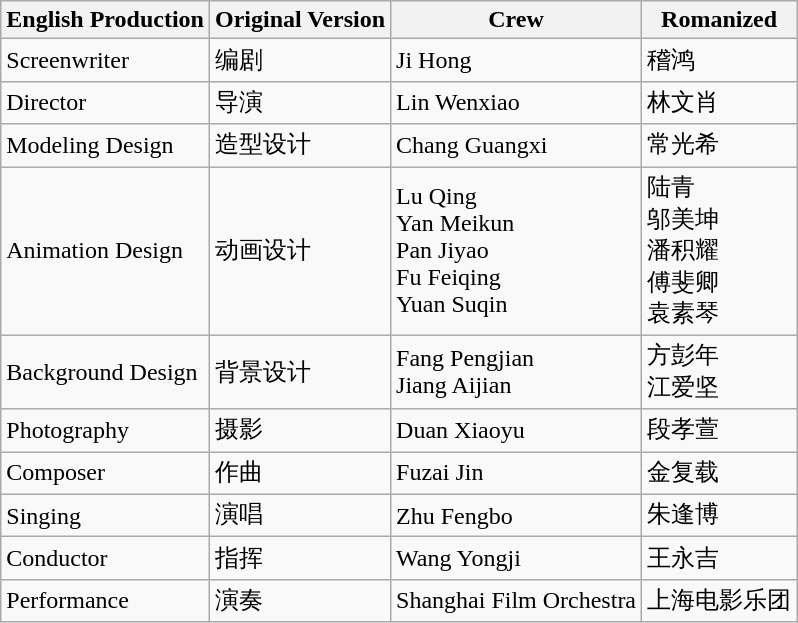<table class="wikitable">
<tr>
<th>English Production</th>
<th>Original Version</th>
<th>Crew</th>
<th>Romanized</th>
</tr>
<tr>
<td>Screenwriter</td>
<td>编剧</td>
<td>Ji Hong</td>
<td>稽鸿</td>
</tr>
<tr>
<td>Director</td>
<td>导演</td>
<td>Lin Wenxiao</td>
<td>林文肖</td>
</tr>
<tr>
<td>Modeling Design</td>
<td>造型设计</td>
<td>Chang Guangxi</td>
<td>常光希</td>
</tr>
<tr>
<td>Animation Design</td>
<td>动画设计</td>
<td>Lu Qing<br>Yan Meikun<br>Pan Jiyao<br>Fu Feiqing<br>Yuan Suqin</td>
<td>陆青<br>邬美坤<br>潘积耀<br>傅斐卿<br>袁素琴</td>
</tr>
<tr>
<td>Background Design</td>
<td>背景设计</td>
<td>Fang Pengjian<br>Jiang Aijian</td>
<td>方彭年<br>江爱坚</td>
</tr>
<tr>
<td>Photography</td>
<td>摄影</td>
<td>Duan Xiaoyu</td>
<td>段孝萱</td>
</tr>
<tr>
<td>Composer</td>
<td>作曲</td>
<td>Fuzai Jin</td>
<td>金复载</td>
</tr>
<tr>
<td>Singing</td>
<td>演唱</td>
<td>Zhu Fengbo</td>
<td>朱逢博</td>
</tr>
<tr>
<td>Conductor</td>
<td>指挥</td>
<td>Wang Yongji</td>
<td>王永吉</td>
</tr>
<tr>
<td>Performance</td>
<td>演奏</td>
<td>Shanghai Film Orchestra</td>
<td>上海电影乐团</td>
</tr>
</table>
